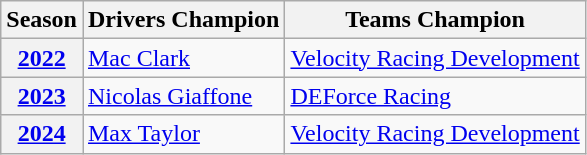<table class="wikitable">
<tr>
<th>Season</th>
<th>Drivers Champion</th>
<th>Teams Champion</th>
</tr>
<tr>
<th><a href='#'>2022</a></th>
<td> <a href='#'>Mac Clark</a></td>
<td> <a href='#'>Velocity Racing Development</a></td>
</tr>
<tr>
<th><a href='#'>2023</a></th>
<td> <a href='#'>Nicolas Giaffone</a></td>
<td> <a href='#'>DEForce Racing</a></td>
</tr>
<tr>
<th><a href='#'>2024</a></th>
<td> <a href='#'>Max Taylor</a></td>
<td> <a href='#'>Velocity Racing Development</a></td>
</tr>
</table>
